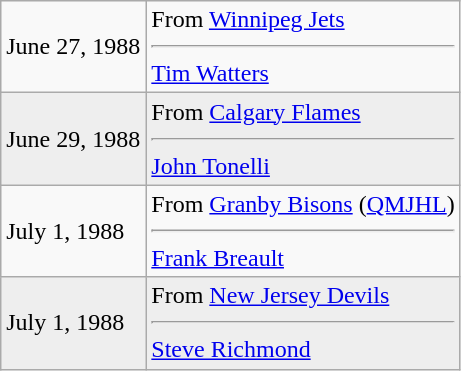<table class="wikitable">
<tr>
<td>June 27, 1988</td>
<td valign="top">From <a href='#'>Winnipeg Jets</a><hr><a href='#'>Tim Watters</a></td>
</tr>
<tr style="background:#eee;">
<td>June 29, 1988</td>
<td valign="top">From <a href='#'>Calgary Flames</a><hr><a href='#'>John Tonelli</a></td>
</tr>
<tr>
<td>July 1, 1988</td>
<td valign="top">From <a href='#'>Granby Bisons</a> (<a href='#'>QMJHL</a>)<hr><a href='#'>Frank Breault</a></td>
</tr>
<tr style="background:#eee;">
<td>July 1, 1988</td>
<td valign="top">From <a href='#'>New Jersey Devils</a><hr><a href='#'>Steve Richmond</a></td>
</tr>
</table>
